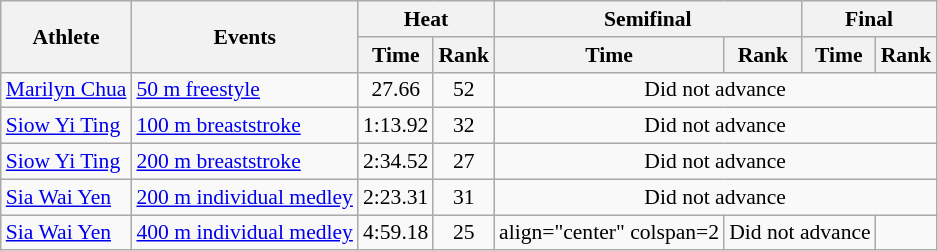<table class=wikitable style="font-size:90%">
<tr>
<th rowspan="2">Athlete</th>
<th rowspan="2">Events</th>
<th colspan="2">Heat</th>
<th colspan="2">Semifinal</th>
<th colspan="2">Final</th>
</tr>
<tr>
<th>Time</th>
<th>Rank</th>
<th>Time</th>
<th>Rank</th>
<th>Time</th>
<th>Rank</th>
</tr>
<tr>
<td><a href='#'>Marilyn Chua</a></td>
<td><a href='#'>50 m freestyle</a></td>
<td align="center">27.66</td>
<td align="center">52</td>
<td align="center" colspan=4>Did not advance</td>
</tr>
<tr>
<td><a href='#'>Siow Yi Ting</a></td>
<td><a href='#'>100 m breaststroke</a></td>
<td align="center">1:13.92</td>
<td align="center">32</td>
<td align="center" colspan=4>Did not advance</td>
</tr>
<tr>
<td><a href='#'>Siow Yi Ting</a></td>
<td><a href='#'>200 m breaststroke</a></td>
<td align="center">2:34.52</td>
<td align="center">27</td>
<td align="center" colspan=4>Did not advance</td>
</tr>
<tr>
<td><a href='#'>Sia Wai Yen</a></td>
<td><a href='#'>200 m individual medley</a></td>
<td align="center">2:23.31</td>
<td align="center">31</td>
<td align="center" colspan=4>Did not advance</td>
</tr>
<tr>
<td><a href='#'>Sia Wai Yen</a></td>
<td><a href='#'>400 m individual medley</a></td>
<td align="center">4:59.18</td>
<td align="center">25</td>
<td>align="center" colspan=2 </td>
<td align="center" colspan=2>Did not advance</td>
</tr>
</table>
